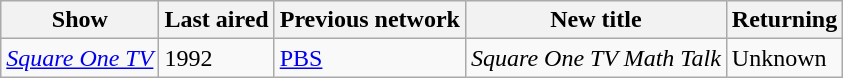<table class="wikitable">
<tr ">
<th>Show</th>
<th>Last aired</th>
<th>Previous network</th>
<th>New title</th>
<th>Returning</th>
</tr>
<tr>
<td><em><a href='#'>Square One TV</a></em></td>
<td>1992</td>
<td><a href='#'>PBS</a></td>
<td><em>Square One TV Math Talk</em><br></td>
<td>Unknown</td>
</tr>
</table>
